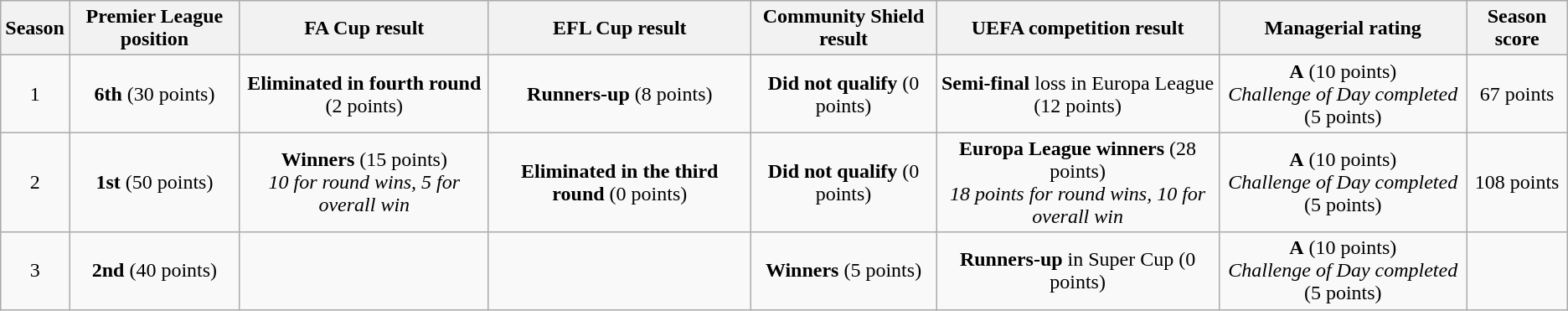<table class="wikitable" style="text-align:center">
<tr>
<th>Season</th>
<th>Premier League position</th>
<th>FA Cup result</th>
<th>EFL Cup result</th>
<th>Community Shield result</th>
<th>UEFA competition result</th>
<th>Managerial rating</th>
<th>Season score</th>
</tr>
<tr>
<td>1</td>
<td><strong>6th</strong> (30 points)</td>
<td><strong>Eliminated in fourth round</strong> (2 points)</td>
<td><strong>Runners-up</strong> (8 points)</td>
<td><strong>Did not qualify</strong> (0 points)</td>
<td><strong>Semi-final</strong> loss in Europa League (12 points)</td>
<td><strong>A</strong> (10 points)<br><em>Challenge of Day completed</em> (5 points)</td>
<td>67 points</td>
</tr>
<tr>
<td>2</td>
<td><strong>1st</strong> (50 points)</td>
<td><strong>Winners</strong> (15 points)<br><em>10 for round wins, 5 for overall win</em></td>
<td><strong>Eliminated in the third round</strong> (0 points)</td>
<td><strong>Did not qualify</strong> (0 points)</td>
<td><strong>Europa League winners</strong> (28 points)<br><em>18 points for round wins, 10 for overall win</em></td>
<td><strong>A</strong> (10 points)<br><em>Challenge of Day completed</em> (5 points)</td>
<td>108 points</td>
</tr>
<tr>
<td>3</td>
<td><strong>2nd</strong> (40 points)</td>
<td></td>
<td></td>
<td><strong>Winners</strong> (5 points)</td>
<td><strong>Runners-up</strong> in Super Cup (0 points)</td>
<td><strong>A</strong> (10 points)<br><em>Challenge of Day completed</em> (5 points)</td>
</tr>
</table>
